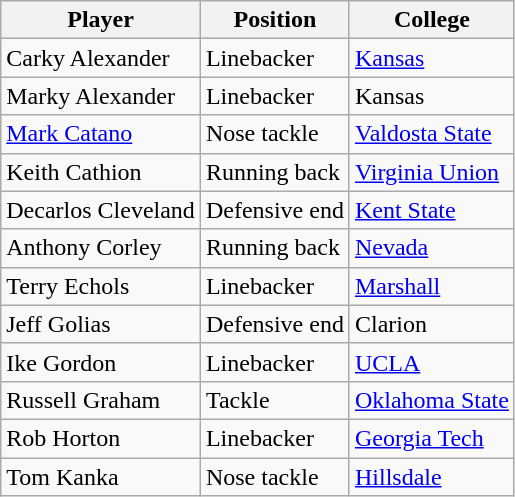<table class="wikitable">
<tr>
<th>Player</th>
<th>Position</th>
<th>College</th>
</tr>
<tr>
<td>Carky Alexander</td>
<td>Linebacker</td>
<td><a href='#'>Kansas</a></td>
</tr>
<tr>
<td>Marky Alexander</td>
<td>Linebacker</td>
<td>Kansas</td>
</tr>
<tr>
<td><a href='#'>Mark Catano</a></td>
<td>Nose tackle</td>
<td><a href='#'>Valdosta State</a></td>
</tr>
<tr>
<td>Keith Cathion</td>
<td>Running back</td>
<td><a href='#'>Virginia Union</a></td>
</tr>
<tr>
<td>Decarlos Cleveland</td>
<td>Defensive end</td>
<td><a href='#'>Kent State</a></td>
</tr>
<tr>
<td>Anthony Corley</td>
<td>Running back</td>
<td><a href='#'>Nevada</a></td>
</tr>
<tr>
<td>Terry Echols</td>
<td>Linebacker</td>
<td><a href='#'>Marshall</a></td>
</tr>
<tr>
<td>Jeff Golias</td>
<td>Defensive end</td>
<td>Clarion</td>
</tr>
<tr>
<td>Ike Gordon</td>
<td>Linebacker</td>
<td><a href='#'>UCLA</a></td>
</tr>
<tr>
<td>Russell Graham</td>
<td>Tackle</td>
<td><a href='#'>Oklahoma State</a></td>
</tr>
<tr>
<td>Rob Horton</td>
<td>Linebacker</td>
<td><a href='#'>Georgia Tech</a></td>
</tr>
<tr>
<td>Tom Kanka</td>
<td>Nose tackle</td>
<td><a href='#'>Hillsdale</a></td>
</tr>
</table>
